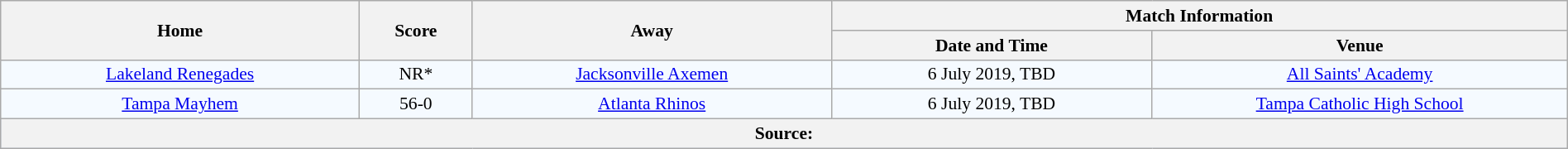<table class="wikitable" width="100%" style="border-collapse:collapse; font-size:90%; text-align:center;">
<tr>
<th rowspan="2" width="19%">Home</th>
<th rowspan="2" width="6%">Score</th>
<th rowspan="2" width="19%">Away</th>
<th colspan="2">Match Information</th>
</tr>
<tr bgcolor="#CCCCCC">
<th width="17%">Date and Time</th>
<th width="22%">Venue</th>
</tr>
<tr bgcolor="#F5FAFF">
<td><a href='#'>Lakeland Renegades</a></td>
<td>NR*</td>
<td><a href='#'>Jacksonville Axemen</a></td>
<td>6 July 2019, TBD</td>
<td><a href='#'>All Saints' Academy</a></td>
</tr>
<tr bgcolor="#F5FAFF">
<td><a href='#'>Tampa Mayhem</a></td>
<td>56-0</td>
<td><a href='#'>Atlanta Rhinos</a></td>
<td>6 July 2019, TBD</td>
<td><a href='#'>Tampa Catholic High School</a></td>
</tr>
<tr bgcolor="#C1D8FF">
<th colspan="5">Source:</th>
</tr>
</table>
